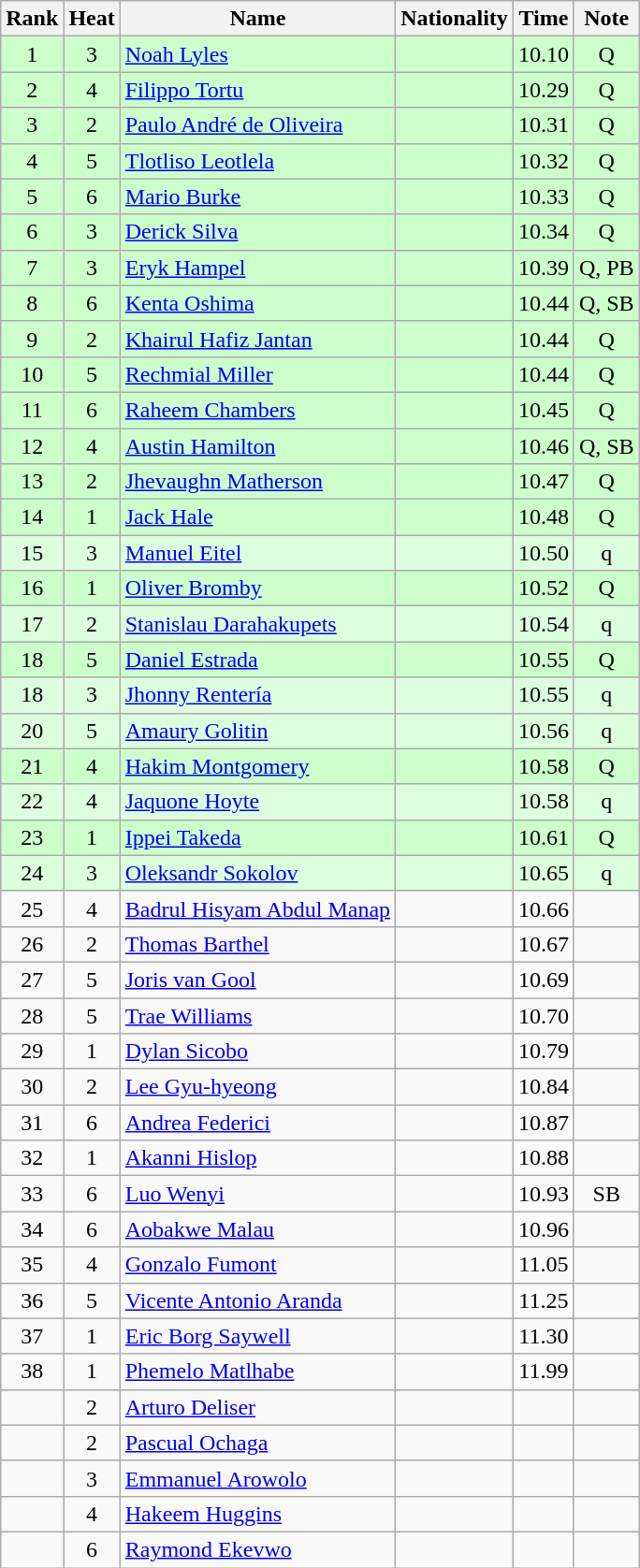<table class="wikitable sortable" style="text-align:center">
<tr>
<th>Rank</th>
<th>Heat</th>
<th>Name</th>
<th>Nationality</th>
<th>Time</th>
<th>Note</th>
</tr>
<tr bgcolor=ccffcc>
<td>1</td>
<td>3</td>
<td align=left><a href='#'>Noah Lyles</a></td>
<td align=left></td>
<td>10.10</td>
<td>Q</td>
</tr>
<tr bgcolor=ccffcc>
<td>2</td>
<td>4</td>
<td align=left><a href='#'>Filippo Tortu</a></td>
<td align=left></td>
<td>10.29</td>
<td>Q</td>
</tr>
<tr bgcolor=ccffcc>
<td>3</td>
<td>2</td>
<td align=left><a href='#'>Paulo André de Oliveira</a></td>
<td align=left></td>
<td>10.31</td>
<td>Q</td>
</tr>
<tr bgcolor=ccffcc>
<td>4</td>
<td>5</td>
<td align=left><a href='#'>Tlotliso Leotlela</a></td>
<td align=left></td>
<td>10.32</td>
<td>Q</td>
</tr>
<tr bgcolor=ccffcc>
<td>5</td>
<td>6</td>
<td align=left><a href='#'>Mario Burke</a></td>
<td align=left></td>
<td>10.33</td>
<td>Q</td>
</tr>
<tr bgcolor=ccffcc>
<td>6</td>
<td>3</td>
<td align=left><a href='#'>Derick Silva</a></td>
<td align=left></td>
<td>10.34</td>
<td>Q</td>
</tr>
<tr bgcolor=ccffcc>
<td>7</td>
<td>3</td>
<td align=left><a href='#'>Eryk Hampel</a></td>
<td align=left></td>
<td>10.39</td>
<td>Q, PB</td>
</tr>
<tr bgcolor=ccffcc>
<td>8</td>
<td>6</td>
<td align=left><a href='#'>Kenta Oshima</a></td>
<td align=left></td>
<td>10.44</td>
<td>Q, SB</td>
</tr>
<tr bgcolor=ccffcc>
<td>9</td>
<td>2</td>
<td align=left><a href='#'>Khairul Hafiz Jantan</a></td>
<td align=left></td>
<td>10.44</td>
<td>Q</td>
</tr>
<tr bgcolor=ccffcc>
<td>10</td>
<td>5</td>
<td align=left><a href='#'>Rechmial Miller</a></td>
<td align=left></td>
<td>10.44</td>
<td>Q</td>
</tr>
<tr bgcolor=ccffcc>
<td>11</td>
<td>6</td>
<td align=left><a href='#'>Raheem Chambers</a></td>
<td align=left></td>
<td>10.45</td>
<td>Q</td>
</tr>
<tr bgcolor=ccffcc>
<td>12</td>
<td>4</td>
<td align=left><a href='#'>Austin Hamilton</a></td>
<td align=left></td>
<td>10.46</td>
<td>Q, SB</td>
</tr>
<tr bgcolor=ccffcc>
<td>13</td>
<td>2</td>
<td align=left><a href='#'>Jhevaughn Matherson</a></td>
<td align=left></td>
<td>10.47</td>
<td>Q</td>
</tr>
<tr bgcolor=ccffcc>
<td>14</td>
<td>1</td>
<td align=left><a href='#'>Jack Hale</a></td>
<td align=left></td>
<td>10.48</td>
<td>Q</td>
</tr>
<tr bgcolor=ddffdd>
<td>15</td>
<td>3</td>
<td align=left><a href='#'>Manuel Eitel</a></td>
<td align=left></td>
<td>10.50</td>
<td>q</td>
</tr>
<tr bgcolor=ccffcc>
<td>16</td>
<td>1</td>
<td align=left><a href='#'>Oliver Bromby</a></td>
<td align=left></td>
<td>10.52</td>
<td>Q</td>
</tr>
<tr bgcolor=ddffdd>
<td>17</td>
<td>2</td>
<td align=left><a href='#'>Stanislau Darahakupets</a></td>
<td align=left></td>
<td>10.54</td>
<td>q</td>
</tr>
<tr bgcolor=ccffcc>
<td>18</td>
<td>5</td>
<td align=left><a href='#'>Daniel Estrada</a></td>
<td align=left></td>
<td>10.55</td>
<td>Q</td>
</tr>
<tr bgcolor=ddffdd>
<td>18</td>
<td>3</td>
<td align=left><a href='#'>Jhonny Rentería</a></td>
<td align=left></td>
<td>10.55</td>
<td>q</td>
</tr>
<tr bgcolor=ddffdd>
<td>20</td>
<td>5</td>
<td align=left><a href='#'>Amaury Golitin</a></td>
<td align=left></td>
<td>10.56</td>
<td>q</td>
</tr>
<tr bgcolor=ccffcc>
<td>21</td>
<td>4</td>
<td align=left><a href='#'>Hakim Montgomery</a></td>
<td align=left></td>
<td>10.58</td>
<td>Q</td>
</tr>
<tr bgcolor=ddffdd>
<td>22</td>
<td>4</td>
<td align=left><a href='#'>Jaquone Hoyte</a></td>
<td align=left></td>
<td>10.58</td>
<td>q</td>
</tr>
<tr bgcolor=ccffcc>
<td>23</td>
<td>1</td>
<td align=left><a href='#'>Ippei Takeda</a></td>
<td align=left></td>
<td>10.61</td>
<td>Q</td>
</tr>
<tr bgcolor=ddffdd>
<td>24</td>
<td>3</td>
<td align=left><a href='#'>Oleksandr Sokolov</a></td>
<td align=left></td>
<td>10.65</td>
<td>q</td>
</tr>
<tr>
<td>25</td>
<td>4</td>
<td align=left><a href='#'>Badrul Hisyam Abdul Manap</a></td>
<td align=left></td>
<td>10.66</td>
<td></td>
</tr>
<tr>
<td>26</td>
<td>2</td>
<td align=left><a href='#'>Thomas Barthel</a></td>
<td align=left></td>
<td>10.67</td>
<td></td>
</tr>
<tr>
<td>27</td>
<td>5</td>
<td align=left><a href='#'>Joris van Gool</a></td>
<td align=left></td>
<td>10.69</td>
<td></td>
</tr>
<tr>
<td>28</td>
<td>5</td>
<td align=left><a href='#'>Trae Williams</a></td>
<td align=left></td>
<td>10.70</td>
<td></td>
</tr>
<tr>
<td>29</td>
<td>1</td>
<td align=left><a href='#'>Dylan Sicobo</a></td>
<td align=left></td>
<td>10.79</td>
<td></td>
</tr>
<tr>
<td>30</td>
<td>2</td>
<td align=left><a href='#'>Lee Gyu-hyeong</a></td>
<td align=left></td>
<td>10.84</td>
<td></td>
</tr>
<tr>
<td>31</td>
<td>6</td>
<td align=left><a href='#'>Andrea Federici</a></td>
<td align=left></td>
<td>10.87</td>
<td></td>
</tr>
<tr>
<td>32</td>
<td>1</td>
<td align=left><a href='#'>Akanni Hislop</a></td>
<td align=left></td>
<td>10.88</td>
<td></td>
</tr>
<tr>
<td>33</td>
<td>6</td>
<td align=left><a href='#'>Luo Wenyi</a></td>
<td align=left></td>
<td>10.93</td>
<td>SB</td>
</tr>
<tr>
<td>34</td>
<td>6</td>
<td align=left><a href='#'>Aobakwe Malau</a></td>
<td align=left></td>
<td>10.96</td>
<td></td>
</tr>
<tr>
<td>35</td>
<td>4</td>
<td align=left><a href='#'>Gonzalo Fumont</a></td>
<td align=left></td>
<td>11.05</td>
<td></td>
</tr>
<tr>
<td>36</td>
<td>5</td>
<td align=left><a href='#'>Vicente Antonio Aranda</a></td>
<td align=left></td>
<td>11.25</td>
<td></td>
</tr>
<tr>
<td>37</td>
<td>1</td>
<td align=left><a href='#'>Eric Borg Saywell</a></td>
<td align=left></td>
<td>11.30</td>
<td></td>
</tr>
<tr>
<td>38</td>
<td>1</td>
<td align=left><a href='#'>Phemelo Matlhabe</a></td>
<td align=left></td>
<td>11.99</td>
<td></td>
</tr>
<tr>
<td></td>
<td>2</td>
<td align=left><a href='#'>Arturo Deliser</a></td>
<td align=left></td>
<td></td>
<td></td>
</tr>
<tr>
<td></td>
<td>2</td>
<td align=left><a href='#'>Pascual Ochaga</a></td>
<td align=left></td>
<td></td>
<td></td>
</tr>
<tr>
<td></td>
<td>3</td>
<td align=left><a href='#'>Emmanuel Arowolo</a></td>
<td align=left></td>
<td></td>
<td></td>
</tr>
<tr>
<td></td>
<td>4</td>
<td align=left><a href='#'>Hakeem Huggins</a></td>
<td align=left></td>
<td></td>
<td></td>
</tr>
<tr>
<td></td>
<td>6</td>
<td align=left><a href='#'>Raymond Ekevwo</a></td>
<td align=left></td>
<td></td>
<td></td>
</tr>
</table>
